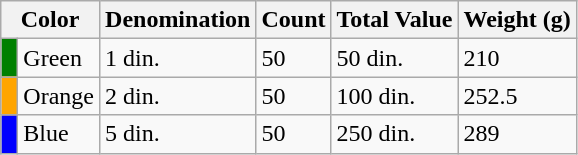<table class="wikitable">
<tr>
<th colspan=2>Color</th>
<th>Denomination</th>
<th>Count</th>
<th>Total Value</th>
<th>Weight (g)</th>
</tr>
<tr>
<td style="background:Green"> </td>
<td>Green</td>
<td>1 din.</td>
<td>50</td>
<td>50 din.</td>
<td>210</td>
</tr>
<tr>
<td style="background:Orange"></td>
<td>Orange</td>
<td>2 din.</td>
<td>50</td>
<td>100 din.</td>
<td>252.5</td>
</tr>
<tr>
<td style="background:Blue"></td>
<td>Blue</td>
<td>5 din.</td>
<td>50</td>
<td>250 din.</td>
<td>289</td>
</tr>
</table>
